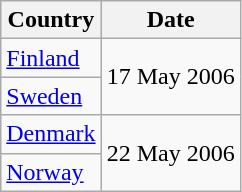<table class="wikitable">
<tr>
<th>Country</th>
<th>Date</th>
</tr>
<tr>
<td><a href='#'>Finland</a></td>
<td rowspan="2">17 May 2006</td>
</tr>
<tr>
<td><a href='#'>Sweden</a></td>
</tr>
<tr>
<td><a href='#'>Denmark</a></td>
<td rowspan="2">22 May 2006</td>
</tr>
<tr>
<td><a href='#'>Norway</a></td>
</tr>
</table>
